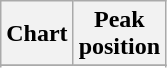<table class="wikitable sortable">
<tr>
<th>Chart</th>
<th>Peak<br>position</th>
</tr>
<tr>
</tr>
<tr>
</tr>
<tr>
</tr>
<tr>
</tr>
</table>
